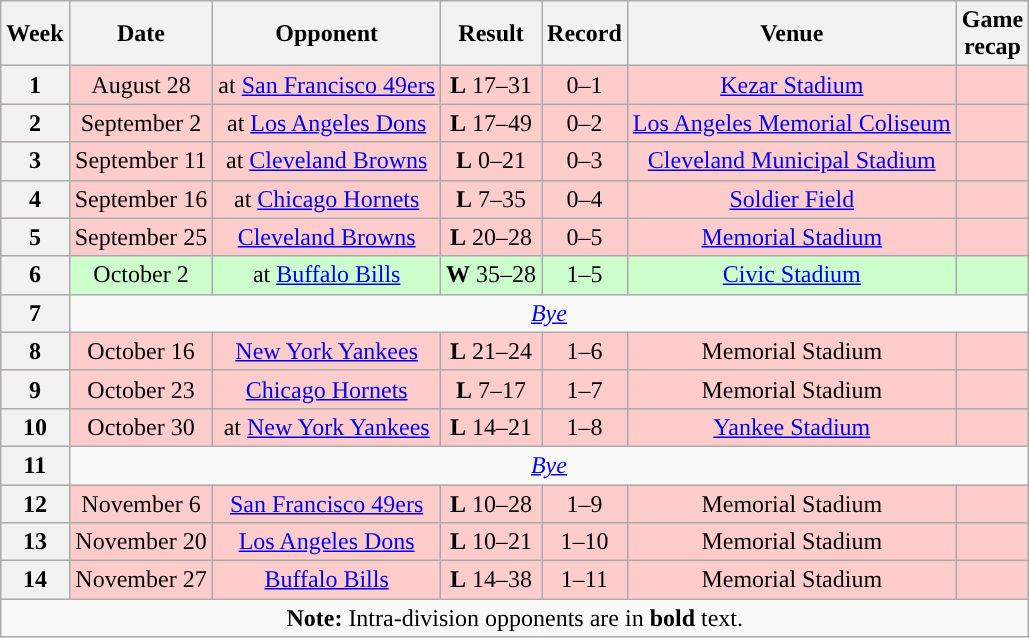<table class="wikitable" style="text-align:center">
<tr>
<th>Week</th>
<th>Date</th>
<th>Opponent</th>
<th>Result</th>
<th>Record</th>
<th>Venue</th>
<th>Game<br>recap</th>
</tr>
<tr style="background: #fcc;">
<th>1</th>
<td>August 28</td>
<td>at <a href='#'>San Francisco 49ers</a></td>
<td><strong>L</strong> 17–31</td>
<td>0–1</td>
<td><a href='#'>Kezar Stadium</a></td>
<td></td>
</tr>
<tr style="background: #fcc;">
<th>2</th>
<td>September 2</td>
<td>at <a href='#'>Los Angeles Dons</a></td>
<td><strong>L</strong> 17–49</td>
<td>0–2</td>
<td><a href='#'>Los Angeles Memorial Coliseum</a></td>
<td></td>
</tr>
<tr style="background: #fcc;">
<th>3</th>
<td>September 11</td>
<td>at <a href='#'>Cleveland Browns</a></td>
<td><strong>L</strong> 0–21</td>
<td>0–3</td>
<td><a href='#'>Cleveland Municipal Stadium</a></td>
<td></td>
</tr>
<tr style="background: #fcc;">
<th>4</th>
<td>September 16</td>
<td>at <a href='#'>Chicago Hornets</a></td>
<td><strong>L</strong> 7–35</td>
<td>0–4</td>
<td><a href='#'>Soldier Field</a></td>
<td></td>
</tr>
<tr style="background: #fcc;">
<th>5</th>
<td>September 25</td>
<td><a href='#'>Cleveland Browns</a></td>
<td><strong>L</strong> 20–28</td>
<td>0–5</td>
<td><a href='#'>Memorial Stadium</a></td>
<td></td>
</tr>
<tr style="background: #cfc;">
<th>6</th>
<td>October 2</td>
<td>at <a href='#'>Buffalo Bills</a></td>
<td><strong>W</strong> 35–28</td>
<td>1–5</td>
<td><a href='#'>Civic Stadium</a></td>
<td></td>
</tr>
<tr>
<th>7</th>
<td colspan="6"><em><a href='#'>Bye</a></em></td>
</tr>
<tr style="background: #fcc;">
<th>8</th>
<td>October 16</td>
<td><a href='#'>New York Yankees</a></td>
<td><strong>L</strong> 21–24</td>
<td>1–6</td>
<td>Memorial Stadium</td>
<td></td>
</tr>
<tr style="background: #fcc;">
<th>9</th>
<td>October 23</td>
<td><a href='#'>Chicago Hornets</a></td>
<td><strong>L</strong> 7–17</td>
<td>1–7</td>
<td>Memorial Stadium</td>
<td></td>
</tr>
<tr style="background: #fcc;">
<th>10</th>
<td>October 30</td>
<td>at <a href='#'>New York Yankees</a></td>
<td><strong>L</strong> 14–21</td>
<td>1–8</td>
<td><a href='#'>Yankee Stadium</a></td>
<td></td>
</tr>
<tr>
<th>11</th>
<td colspan="6"><em><a href='#'>Bye</a></em></td>
</tr>
<tr style="background: #fcc;">
<th>12</th>
<td>November 6</td>
<td><a href='#'>San Francisco 49ers</a></td>
<td><strong>L</strong> 10–28</td>
<td>1–9</td>
<td>Memorial Stadium</td>
<td></td>
</tr>
<tr style="background: #fcc;">
<th>13</th>
<td>November 20</td>
<td><a href='#'>Los Angeles Dons</a></td>
<td><strong>L</strong> 10–21</td>
<td>1–10</td>
<td>Memorial Stadium</td>
<td></td>
</tr>
<tr style="background: #fcc;">
<th>14</th>
<td>November 27</td>
<td><a href='#'>Buffalo Bills</a></td>
<td><strong>L</strong> 14–38</td>
<td>1–11</td>
<td>Memorial Stadium</td>
<td></td>
</tr>
<tr>
<td colspan="8"><strong>Note:</strong> Intra-division opponents are in <strong>bold</strong> text.</td>
</tr>
</table>
